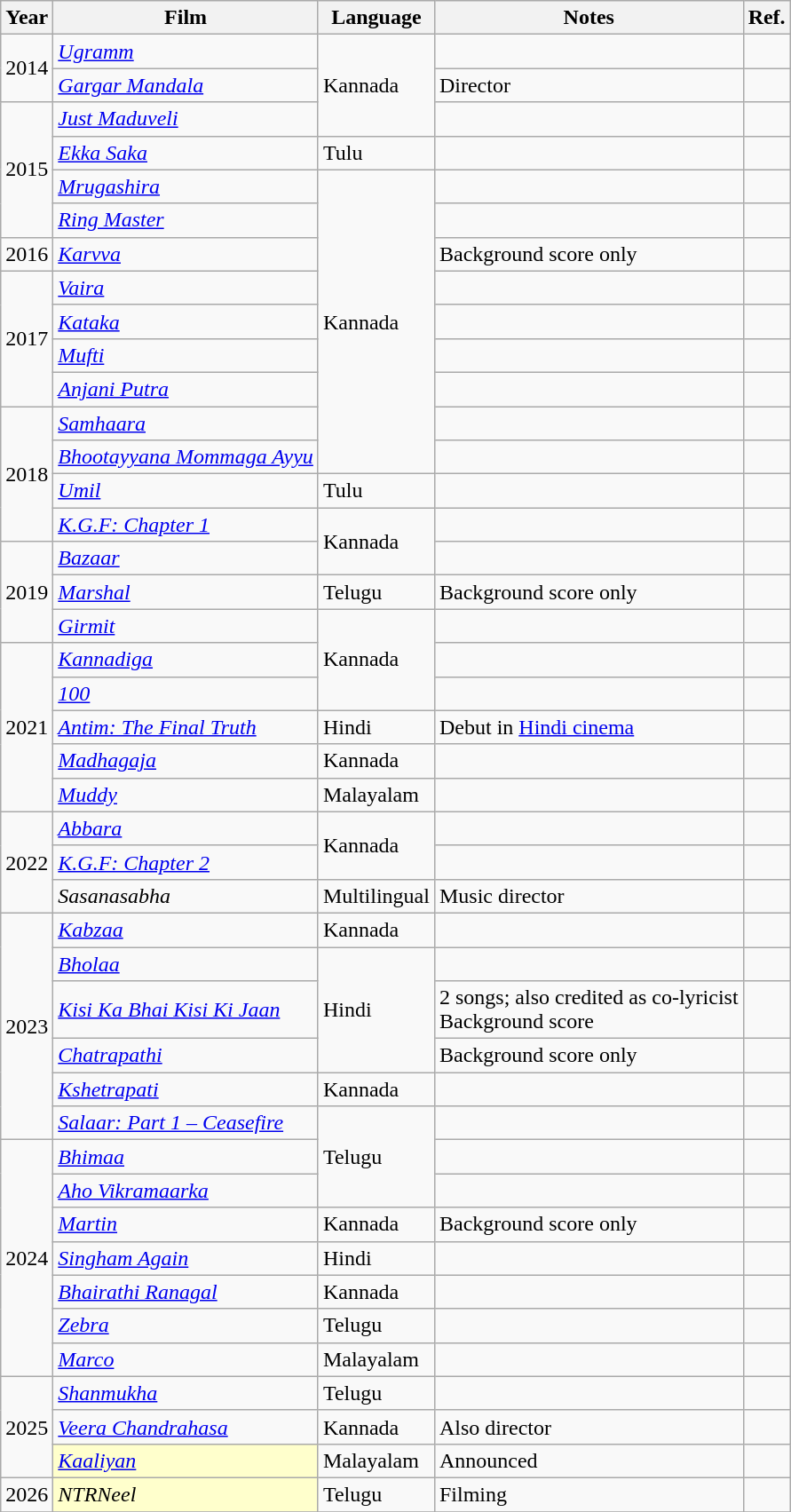<table class="wikitable sortable">
<tr>
<th>Year</th>
<th>Film</th>
<th>Language</th>
<th>Notes</th>
<th>Ref.</th>
</tr>
<tr>
<td rowspan="2">2014</td>
<td><em><a href='#'>Ugramm</a></em></td>
<td rowspan="3">Kannada</td>
<td></td>
<td></td>
</tr>
<tr>
<td><em><a href='#'>Gargar Mandala</a></em></td>
<td>Director</td>
<td></td>
</tr>
<tr>
<td rowspan="4">2015</td>
<td><em><a href='#'>Just Maduveli</a></em></td>
<td></td>
<td></td>
</tr>
<tr>
<td><em><a href='#'>Ekka Saka</a></em></td>
<td>Tulu</td>
<td></td>
<td></td>
</tr>
<tr>
<td><em><a href='#'>Mrugashira</a></em></td>
<td rowspan="9">Kannada</td>
<td></td>
<td></td>
</tr>
<tr>
<td><em><a href='#'>Ring Master</a></em></td>
<td></td>
<td></td>
</tr>
<tr>
<td>2016</td>
<td><em><a href='#'>Karvva</a></em></td>
<td>Background score only</td>
<td></td>
</tr>
<tr>
<td rowspan="4">2017</td>
<td><em><a href='#'>Vaira</a></em></td>
<td></td>
<td></td>
</tr>
<tr>
<td><em><a href='#'>Kataka</a></em></td>
<td></td>
<td></td>
</tr>
<tr>
<td><em><a href='#'>Mufti</a></em></td>
<td></td>
<td></td>
</tr>
<tr>
<td><em><a href='#'>Anjani Putra</a></em></td>
<td></td>
<td></td>
</tr>
<tr>
<td rowspan="4">2018</td>
<td><em><a href='#'>Samhaara</a></em></td>
<td></td>
<td></td>
</tr>
<tr>
<td><em><a href='#'>Bhootayyana Mommaga Ayyu</a></em></td>
<td></td>
<td></td>
</tr>
<tr>
<td><em><a href='#'>Umil</a></em></td>
<td>Tulu</td>
<td></td>
<td></td>
</tr>
<tr>
<td><em><a href='#'>K.G.F: Chapter 1</a></em></td>
<td rowspan="2">Kannada</td>
<td></td>
<td></td>
</tr>
<tr>
<td rowspan="3">2019</td>
<td><em><a href='#'>Bazaar</a></em></td>
<td></td>
<td></td>
</tr>
<tr>
<td><a href='#'><em>Marshal</em></a></td>
<td>Telugu</td>
<td>Background score only</td>
<td></td>
</tr>
<tr>
<td><em><a href='#'>Girmit</a></em></td>
<td rowspan="3">Kannada</td>
<td></td>
<td></td>
</tr>
<tr>
<td rowspan="5">2021</td>
<td><em><a href='#'>Kannadiga</a></em></td>
<td></td>
<td></td>
</tr>
<tr>
<td><em><a href='#'>100</a></em></td>
<td></td>
<td></td>
</tr>
<tr>
<td><em><a href='#'>Antim: The Final Truth</a></em></td>
<td>Hindi</td>
<td>Debut in <a href='#'>Hindi cinema</a></td>
<td></td>
</tr>
<tr>
<td><em><a href='#'>Madhagaja</a></em></td>
<td>Kannada</td>
<td></td>
<td></td>
</tr>
<tr>
<td><em><a href='#'>Muddy</a></em></td>
<td>Malayalam</td>
<td></td>
<td></td>
</tr>
<tr>
<td rowspan="3">2022</td>
<td><em><a href='#'>Abbara</a></em></td>
<td rowspan="2">Kannada</td>
<td></td>
<td></td>
</tr>
<tr>
<td><em><a href='#'>K.G.F: Chapter 2</a></em></td>
<td></td>
<td></td>
</tr>
<tr>
<td><em>Sasanasabha</em></td>
<td>Multilingual</td>
<td>Music director</td>
<td></td>
</tr>
<tr>
<td rowspan="6">2023</td>
<td><em><a href='#'>Kabzaa</a></em></td>
<td>Kannada</td>
<td></td>
<td></td>
</tr>
<tr>
<td><em><a href='#'>Bholaa</a></em></td>
<td rowspan="3">Hindi</td>
<td></td>
<td></td>
</tr>
<tr>
<td><em><a href='#'>Kisi Ka Bhai Kisi Ki Jaan</a></em></td>
<td>2 songs; also credited as co-lyricist <br>Background score</td>
<td></td>
</tr>
<tr>
<td><em><a href='#'>Chatrapathi</a></em></td>
<td>Background score only</td>
<td></td>
</tr>
<tr>
<td><em><a href='#'>Kshetrapati</a></em></td>
<td>Kannada</td>
<td></td>
<td></td>
</tr>
<tr>
<td><em><a href='#'>Salaar: Part 1 – Ceasefire</a></em></td>
<td rowspan="3">Telugu</td>
<td></td>
<td></td>
</tr>
<tr>
<td rowspan="7">2024</td>
<td><em><a href='#'>Bhimaa</a></em></td>
<td></td>
<td></td>
</tr>
<tr>
<td><em><a href='#'>Aho Vikramaarka</a></em></td>
<td></td>
<td></td>
</tr>
<tr>
<td><em><a href='#'>Martin</a></em></td>
<td>Kannada</td>
<td>Background score only</td>
<td></td>
</tr>
<tr>
<td><em><a href='#'>Singham Again</a></em></td>
<td>Hindi</td>
<td></td>
<td></td>
</tr>
<tr>
<td><em><a href='#'>Bhairathi Ranagal</a></em></td>
<td>Kannada</td>
<td></td>
<td></td>
</tr>
<tr>
<td><em><a href='#'>Zebra</a></em></td>
<td>Telugu</td>
<td></td>
<td></td>
</tr>
<tr>
<td><em><a href='#'>Marco</a></em></td>
<td>Malayalam</td>
<td></td>
<td></td>
</tr>
<tr>
<td rowspan="3">2025</td>
<td><em><a href='#'>Shanmukha</a></em></td>
<td>Telugu</td>
<td></td>
<td></td>
</tr>
<tr>
<td><em><a href='#'>Veera Chandrahasa</a></em></td>
<td>Kannada</td>
<td>Also director</td>
<td></td>
</tr>
<tr>
<td style="background:#FFFFCC;"><em><a href='#'>Kaaliyan</a></em> </td>
<td>Malayalam</td>
<td>Announced</td>
<td></td>
</tr>
<tr>
<td>2026</td>
<td style="background:#FFFFCC;"><em>NTRNeel</em> </td>
<td>Telugu</td>
<td>Filming</td>
<td></td>
</tr>
<tr>
</tr>
</table>
